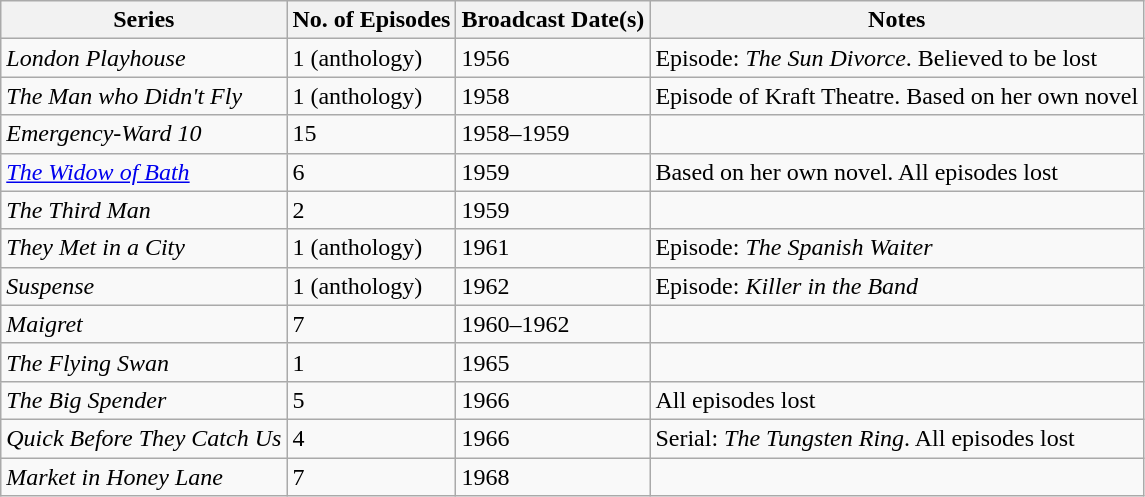<table class="wikitable">
<tr>
<th>Series</th>
<th>No. of Episodes</th>
<th>Broadcast Date(s)</th>
<th>Notes</th>
</tr>
<tr>
<td><em>London Playhouse</em></td>
<td>1 (anthology)</td>
<td>1956</td>
<td>Episode: <em>The Sun Divorce</em>. Believed to be lost</td>
</tr>
<tr>
<td><em>The Man who Didn't Fly</em></td>
<td>1 (anthology)</td>
<td>1958</td>
<td>Episode of Kraft Theatre. Based on her own novel</td>
</tr>
<tr>
<td><em>Emergency-Ward 10</em></td>
<td>15</td>
<td>1958–1959</td>
<td></td>
</tr>
<tr>
<td><em><a href='#'>The Widow of Bath</a></em></td>
<td>6</td>
<td>1959</td>
<td>Based on her own novel. All episodes lost</td>
</tr>
<tr>
<td><em>The Third Man</em></td>
<td>2</td>
<td>1959</td>
<td></td>
</tr>
<tr>
<td><em>They Met in a City</em></td>
<td>1 (anthology)</td>
<td>1961</td>
<td>Episode: <em>The Spanish Waiter</em></td>
</tr>
<tr>
<td><em>Suspense</em></td>
<td>1 (anthology)</td>
<td>1962</td>
<td>Episode: <em>Killer in the Band</em></td>
</tr>
<tr>
<td><em>Maigret</em></td>
<td>7</td>
<td>1960–1962</td>
<td></td>
</tr>
<tr>
<td><em>The Flying Swan</em></td>
<td>1</td>
<td>1965</td>
</tr>
<tr>
<td><em>The Big Spender</em></td>
<td>5</td>
<td>1966</td>
<td>All episodes lost</td>
</tr>
<tr>
<td><em>Quick Before They Catch Us</em></td>
<td>4</td>
<td>1966</td>
<td>Serial: <em>The Tungsten Ring</em>. All episodes lost</td>
</tr>
<tr>
<td><em>Market in Honey Lane</em></td>
<td>7</td>
<td>1968</td>
<td></td>
</tr>
</table>
